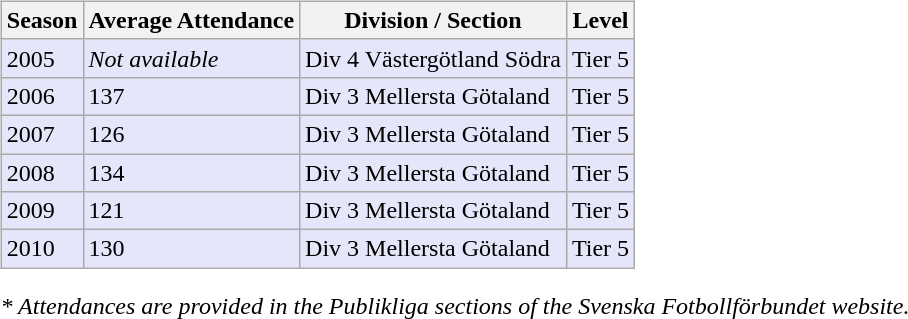<table>
<tr>
<td valign="top" width=0%><br><table class="wikitable">
<tr style="background:#f0f6fa;">
<th><strong>Season</strong></th>
<th><strong>Average Attendance</strong></th>
<th><strong>Division / Section</strong></th>
<th><strong>Level</strong></th>
</tr>
<tr>
<td style="background:#E6E6FA;">2005</td>
<td style="background:#E6E6FA;"><em>Not available</em></td>
<td style="background:#E6E6FA;">Div 4 Västergötland Södra</td>
<td style="background:#E6E6FA;">Tier 5</td>
</tr>
<tr>
<td style="background:#E6E6FA;">2006</td>
<td style="background:#E6E6FA;">137</td>
<td style="background:#E6E6FA;">Div 3 Mellersta Götaland</td>
<td style="background:#E6E6FA;">Tier 5</td>
</tr>
<tr>
<td style="background:#E6E6FA;">2007</td>
<td style="background:#E6E6FA;">126</td>
<td style="background:#E6E6FA;">Div 3 Mellersta Götaland</td>
<td style="background:#E6E6FA;">Tier 5</td>
</tr>
<tr>
<td style="background:#E6E6FA;">2008</td>
<td style="background:#E6E6FA;">134</td>
<td style="background:#E6E6FA;">Div 3 Mellersta Götaland</td>
<td style="background:#E6E6FA;">Tier 5</td>
</tr>
<tr>
<td style="background:#E6E6FA;">2009</td>
<td style="background:#E6E6FA;">121</td>
<td style="background:#E6E6FA;">Div 3 Mellersta Götaland</td>
<td style="background:#E6E6FA;">Tier 5</td>
</tr>
<tr>
<td style="background:#E6E6FA;">2010</td>
<td style="background:#E6E6FA;">130</td>
<td style="background:#E6E6FA;">Div 3 Mellersta Götaland</td>
<td style="background:#E6E6FA;">Tier 5</td>
</tr>
</table>
<em>* Attendances are provided in the Publikliga sections of the Svenska Fotbollförbundet website.</em></td>
</tr>
</table>
